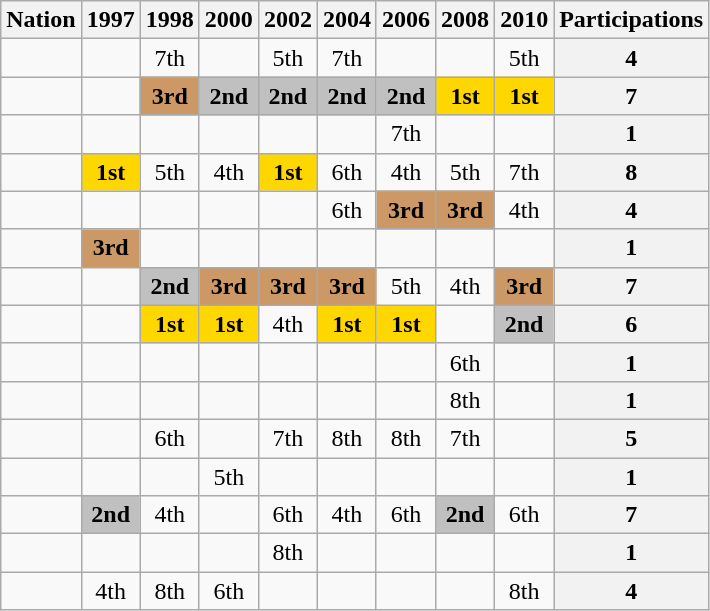<table class="wikitable" style="text-align:center">
<tr>
<th>Nation</th>
<th>1997</th>
<th>1998</th>
<th>2000</th>
<th>2002</th>
<th>2004</th>
<th>2006</th>
<th>2008</th>
<th>2010</th>
<th>Participations</th>
</tr>
<tr>
<td align=left></td>
<td></td>
<td>7th</td>
<td></td>
<td>5th</td>
<td>7th</td>
<td></td>
<td></td>
<td>5th</td>
<th>4</th>
</tr>
<tr>
<td align=left></td>
<td></td>
<td bgcolor=#cc9966><strong>3rd</strong></td>
<td bgcolor=silver><strong>2nd</strong></td>
<td bgcolor=silver><strong>2nd</strong></td>
<td bgcolor=silver><strong>2nd</strong></td>
<td bgcolor=silver><strong>2nd</strong></td>
<td bgcolor=gold><strong>1st</strong></td>
<td bgcolor=gold><strong>1st</strong></td>
<th>7</th>
</tr>
<tr>
<td align=left></td>
<td></td>
<td></td>
<td></td>
<td></td>
<td></td>
<td>7th</td>
<td></td>
<td></td>
<th>1</th>
</tr>
<tr>
<td align=left></td>
<td bgcolor=gold><strong>1st</strong></td>
<td>5th</td>
<td>4th</td>
<td bgcolor=gold><strong>1st</strong></td>
<td>6th</td>
<td>4th</td>
<td>5th</td>
<td>7th</td>
<th>8</th>
</tr>
<tr>
<td align=left></td>
<td></td>
<td></td>
<td></td>
<td></td>
<td>6th</td>
<td bgcolor=#cc9966><strong>3rd</strong></td>
<td bgcolor=#cc9966><strong>3rd</strong></td>
<td>4th</td>
<th>4</th>
</tr>
<tr>
<td align=left></td>
<td bgcolor=#cc9966><strong>3rd</strong></td>
<td></td>
<td></td>
<td></td>
<td></td>
<td></td>
<td></td>
<td></td>
<th>1</th>
</tr>
<tr>
<td align=left></td>
<td></td>
<td bgcolor=silver><strong>2nd</strong></td>
<td bgcolor=#cc9966><strong>3rd</strong></td>
<td bgcolor=#cc9966><strong>3rd</strong></td>
<td bgcolor=#cc9966><strong>3rd</strong></td>
<td>5th</td>
<td>4th</td>
<td bgcolor=#cc9966><strong>3rd</strong></td>
<th>7</th>
</tr>
<tr>
<td align=left></td>
<td></td>
<td bgcolor=gold><strong>1st</strong></td>
<td bgcolor=gold><strong>1st</strong></td>
<td>4th</td>
<td bgcolor=gold><strong>1st</strong></td>
<td bgcolor=gold><strong>1st</strong></td>
<td></td>
<td bgcolor=silver><strong>2nd</strong></td>
<th>6</th>
</tr>
<tr>
<td align=left></td>
<td></td>
<td></td>
<td></td>
<td></td>
<td></td>
<td></td>
<td>6th</td>
<td></td>
<th>1</th>
</tr>
<tr>
<td align=left></td>
<td></td>
<td></td>
<td></td>
<td></td>
<td></td>
<td></td>
<td>8th</td>
<td></td>
<th>1</th>
</tr>
<tr>
<td align=left></td>
<td></td>
<td>6th</td>
<td></td>
<td>7th</td>
<td>8th</td>
<td>8th</td>
<td>7th</td>
<td></td>
<th>5</th>
</tr>
<tr>
<td align=left></td>
<td></td>
<td></td>
<td>5th</td>
<td></td>
<td></td>
<td></td>
<td></td>
<td></td>
<th>1</th>
</tr>
<tr>
<td align=left></td>
<td bgcolor=silver><strong>2nd</strong></td>
<td>4th</td>
<td></td>
<td>6th</td>
<td>4th</td>
<td>6th</td>
<td bgcolor=silver><strong>2nd</strong></td>
<td>6th</td>
<th>7</th>
</tr>
<tr>
<td align=left></td>
<td></td>
<td></td>
<td></td>
<td>8th</td>
<td></td>
<td></td>
<td></td>
<td></td>
<th>1</th>
</tr>
<tr>
<td align=left></td>
<td>4th</td>
<td>8th</td>
<td>6th</td>
<td></td>
<td></td>
<td></td>
<td></td>
<td>8th</td>
<th>4</th>
</tr>
</table>
